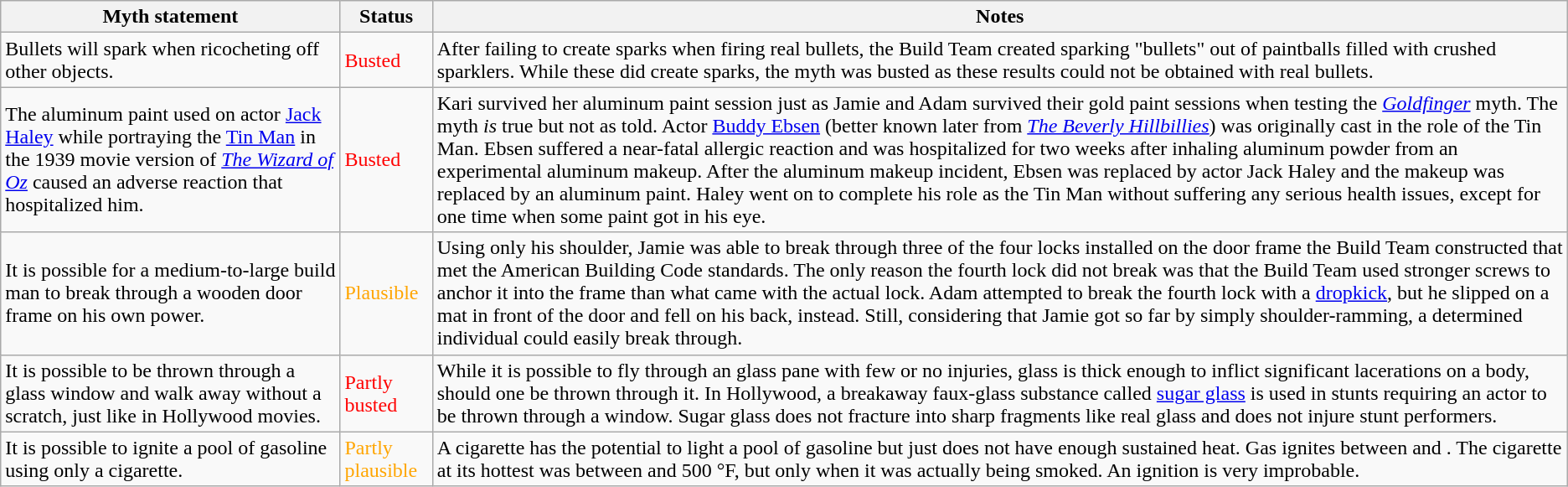<table class="wikitable plainrowheaders">
<tr>
<th>Myth statement</th>
<th>Status</th>
<th>Notes</th>
</tr>
<tr>
<td>Bullets will spark when ricocheting off other objects.</td>
<td style="color:red">Busted</td>
<td>After failing to create sparks when firing real bullets, the Build Team created sparking "bullets" out of paintballs filled with crushed sparklers. While these did create sparks, the myth was busted as these results could not be obtained with real bullets.</td>
</tr>
<tr>
<td>The aluminum paint used on actor <a href='#'>Jack Haley</a> while portraying the <a href='#'>Tin Man</a> in the 1939 movie version of <em><a href='#'>The Wizard of Oz</a></em> caused an adverse reaction that hospitalized him.</td>
<td style="color:red">Busted</td>
<td>Kari survived her aluminum paint session just as Jamie and Adam survived their gold paint sessions when testing the <em><a href='#'>Goldfinger</a></em> myth. The myth <em>is</em> true but not as told. Actor <a href='#'>Buddy Ebsen</a> (better known later from <em><a href='#'>The Beverly Hillbillies</a></em>) was originally cast in the role of the Tin Man. Ebsen suffered a near-fatal allergic reaction and was hospitalized for two weeks after inhaling aluminum powder from an experimental aluminum makeup. After the aluminum makeup incident, Ebsen was replaced by actor Jack Haley and the makeup was replaced by an aluminum paint.  Haley went on to complete his role as the Tin Man without suffering any serious health issues, except for one time when some paint got in his eye.</td>
</tr>
<tr>
<td>It is possible for a medium-to-large build man to break through a wooden door frame on his own power.</td>
<td style="color:orange">Plausible</td>
<td>Using only his shoulder, Jamie was able to break through three of the four locks installed on the door frame the Build Team constructed that met the American Building Code standards. The only reason the fourth lock did not break was that the Build Team used stronger screws to anchor it into the frame than what came with the actual lock. Adam attempted to break the fourth lock with a <a href='#'>dropkick</a>, but he slipped on a mat in front of the door and fell on his back, instead. Still, considering that Jamie got so far by simply shoulder-ramming, a determined individual could easily break through.</td>
</tr>
<tr>
<td>It is possible to be thrown through a glass window and walk away without a scratch, just like in Hollywood movies.</td>
<td style="color:red">Partly busted</td>
<td>While it is possible to fly through an  glass pane with few or no injuries,  glass is thick enough to inflict significant lacerations on a body, should one be thrown through it. In Hollywood, a breakaway faux-glass substance called <a href='#'>sugar glass</a> is used in stunts requiring an actor to be thrown through a window. Sugar glass does not fracture into sharp fragments like real glass and does not injure stunt performers.</td>
</tr>
<tr>
<td>It is possible to ignite a pool of gasoline using only a cigarette.</td>
<td style="color:orange">Partly plausible</td>
<td>A cigarette has the potential to light a pool of gasoline but just does not have enough sustained heat. Gas ignites between  and . The cigarette at its hottest was between  and 500 °F, but only when it was actually being smoked. An ignition is very improbable.</td>
</tr>
</table>
